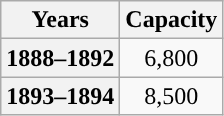<table class="wikitable">
<tr>
<th scope="row">Years</th>
<th scope="row">Capacity</th>
</tr>
<tr>
<th scope="row">1888–1892</th>
<td style="text-align:center">6,800</td>
</tr>
<tr>
<th scope="row">1893–1894</th>
<td style="text-align:center">8,500</td>
</tr>
</table>
